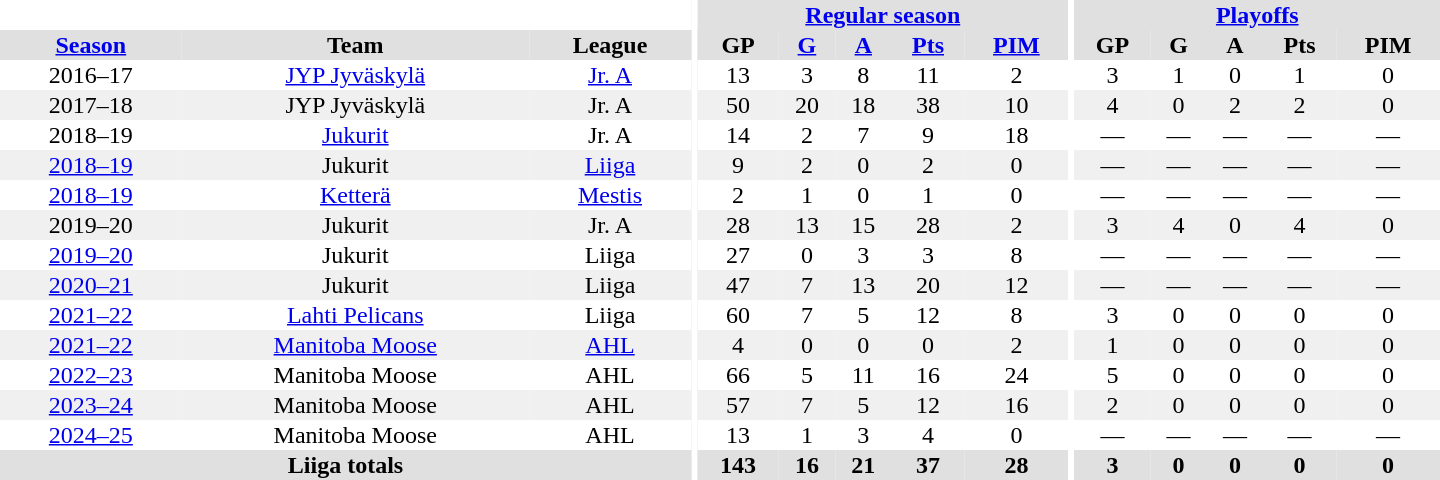<table border="0" cellpadding="1" cellspacing="0" style="text-align:center; width:60em">
<tr bgcolor="#e0e0e0">
<th colspan="3" bgcolor="#ffffff"></th>
<th rowspan="99" bgcolor="#ffffff"></th>
<th colspan="5"><a href='#'>Regular season</a></th>
<th rowspan="99" bgcolor="#ffffff"></th>
<th colspan="5"><a href='#'>Playoffs</a></th>
</tr>
<tr bgcolor="#e0e0e0">
<th><a href='#'>Season</a></th>
<th>Team</th>
<th>League</th>
<th>GP</th>
<th><a href='#'>G</a></th>
<th><a href='#'>A</a></th>
<th><a href='#'>Pts</a></th>
<th><a href='#'>PIM</a></th>
<th>GP</th>
<th>G</th>
<th>A</th>
<th>Pts</th>
<th>PIM</th>
</tr>
<tr>
<td>2016–17</td>
<td><a href='#'>JYP Jyväskylä</a></td>
<td><a href='#'>Jr. A</a></td>
<td>13</td>
<td>3</td>
<td>8</td>
<td>11</td>
<td>2</td>
<td>3</td>
<td>1</td>
<td>0</td>
<td>1</td>
<td>0</td>
</tr>
<tr bgcolor="#f0f0f0">
<td>2017–18</td>
<td>JYP Jyväskylä</td>
<td>Jr. A</td>
<td>50</td>
<td>20</td>
<td>18</td>
<td>38</td>
<td>10</td>
<td>4</td>
<td>0</td>
<td>2</td>
<td>2</td>
<td>0</td>
</tr>
<tr>
<td>2018–19</td>
<td><a href='#'>Jukurit</a></td>
<td>Jr. A</td>
<td>14</td>
<td>2</td>
<td>7</td>
<td>9</td>
<td>18</td>
<td>—</td>
<td>—</td>
<td>—</td>
<td>—</td>
<td>—</td>
</tr>
<tr bgcolor="#f0f0f0">
<td><a href='#'>2018–19</a></td>
<td>Jukurit</td>
<td><a href='#'>Liiga</a></td>
<td>9</td>
<td>2</td>
<td>0</td>
<td>2</td>
<td>0</td>
<td>—</td>
<td>—</td>
<td>—</td>
<td>—</td>
<td>—</td>
</tr>
<tr>
<td><a href='#'>2018–19</a></td>
<td><a href='#'>Ketterä</a></td>
<td><a href='#'>Mestis</a></td>
<td>2</td>
<td>1</td>
<td>0</td>
<td>1</td>
<td>0</td>
<td>—</td>
<td>—</td>
<td>—</td>
<td>—</td>
<td>—</td>
</tr>
<tr bgcolor="#f0f0f0">
<td>2019–20</td>
<td>Jukurit</td>
<td>Jr. A</td>
<td>28</td>
<td>13</td>
<td>15</td>
<td>28</td>
<td>2</td>
<td>3</td>
<td>4</td>
<td>0</td>
<td>4</td>
<td>0</td>
</tr>
<tr>
<td><a href='#'>2019–20</a></td>
<td>Jukurit</td>
<td>Liiga</td>
<td>27</td>
<td>0</td>
<td>3</td>
<td>3</td>
<td>8</td>
<td>—</td>
<td>—</td>
<td>—</td>
<td>—</td>
<td>—</td>
</tr>
<tr bgcolor="#f0f0f0">
<td><a href='#'>2020–21</a></td>
<td>Jukurit</td>
<td>Liiga</td>
<td>47</td>
<td>7</td>
<td>13</td>
<td>20</td>
<td>12</td>
<td>—</td>
<td>—</td>
<td>—</td>
<td>—</td>
<td>—</td>
</tr>
<tr>
<td><a href='#'>2021–22</a></td>
<td><a href='#'>Lahti Pelicans</a></td>
<td>Liiga</td>
<td>60</td>
<td>7</td>
<td>5</td>
<td>12</td>
<td>8</td>
<td>3</td>
<td>0</td>
<td>0</td>
<td>0</td>
<td>0</td>
</tr>
<tr bgcolor="#f0f0f0">
<td><a href='#'>2021–22</a></td>
<td><a href='#'>Manitoba Moose</a></td>
<td><a href='#'>AHL</a></td>
<td>4</td>
<td>0</td>
<td>0</td>
<td>0</td>
<td>2</td>
<td>1</td>
<td>0</td>
<td>0</td>
<td>0</td>
<td>0</td>
</tr>
<tr>
<td><a href='#'>2022–23</a></td>
<td>Manitoba Moose</td>
<td>AHL</td>
<td>66</td>
<td>5</td>
<td>11</td>
<td>16</td>
<td>24</td>
<td>5</td>
<td>0</td>
<td>0</td>
<td>0</td>
<td>0</td>
</tr>
<tr bgcolor="#f0f0f0">
<td><a href='#'>2023–24</a></td>
<td>Manitoba Moose</td>
<td>AHL</td>
<td>57</td>
<td>7</td>
<td>5</td>
<td>12</td>
<td>16</td>
<td>2</td>
<td>0</td>
<td>0</td>
<td>0</td>
<td>0</td>
</tr>
<tr>
<td><a href='#'>2024–25</a></td>
<td>Manitoba Moose</td>
<td>AHL</td>
<td>13</td>
<td>1</td>
<td>3</td>
<td>4</td>
<td>0</td>
<td>—</td>
<td>—</td>
<td>—</td>
<td>—</td>
<td>—</td>
</tr>
<tr bgcolor="#e0e0e0">
<th colspan="3">Liiga totals</th>
<th>143</th>
<th>16</th>
<th>21</th>
<th>37</th>
<th>28</th>
<th>3</th>
<th>0</th>
<th>0</th>
<th>0</th>
<th>0</th>
</tr>
</table>
